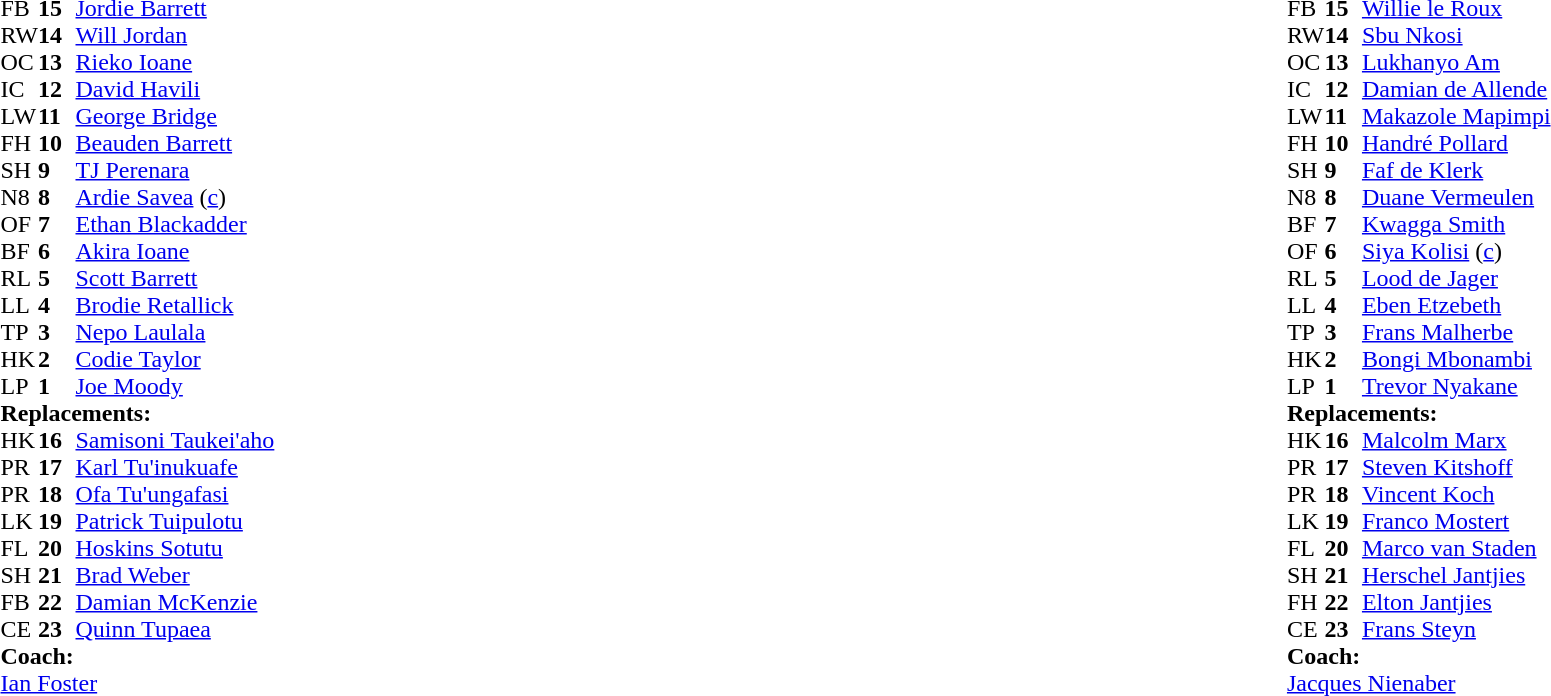<table style="width:100%">
<tr>
<td style="vertical-align:top;width:50%"><br><table cellspacing="0" cellpadding="0">
<tr>
<th width="25"></th>
<th width="25"></th>
</tr>
<tr>
<td>FB</td>
<td><strong>15</strong></td>
<td><a href='#'>Jordie Barrett</a></td>
</tr>
<tr>
<td>RW</td>
<td><strong>14</strong></td>
<td><a href='#'>Will Jordan</a></td>
<td></td>
<td></td>
</tr>
<tr>
<td>OC</td>
<td><strong>13</strong></td>
<td><a href='#'>Rieko Ioane</a></td>
</tr>
<tr>
<td>IC</td>
<td><strong>12</strong></td>
<td><a href='#'>David Havili</a></td>
</tr>
<tr>
<td>LW</td>
<td><strong>11</strong></td>
<td><a href='#'>George Bridge</a></td>
<td></td>
<td></td>
</tr>
<tr>
<td>FH</td>
<td><strong>10</strong></td>
<td><a href='#'>Beauden Barrett</a></td>
</tr>
<tr>
<td>SH</td>
<td><strong>9</strong></td>
<td><a href='#'>TJ Perenara</a></td>
<td></td>
<td></td>
</tr>
<tr>
<td>N8</td>
<td><strong>8</strong></td>
<td><a href='#'>Ardie Savea</a> (<a href='#'>c</a>)</td>
</tr>
<tr>
<td>OF</td>
<td><strong>7</strong></td>
<td><a href='#'>Ethan Blackadder</a></td>
</tr>
<tr>
<td>BF</td>
<td><strong>6</strong></td>
<td><a href='#'>Akira Ioane</a></td>
<td></td>
<td></td>
</tr>
<tr>
<td>RL</td>
<td><strong>5</strong></td>
<td><a href='#'>Scott Barrett</a></td>
<td></td>
<td></td>
</tr>
<tr>
<td>LL</td>
<td><strong>4</strong></td>
<td><a href='#'>Brodie Retallick</a></td>
</tr>
<tr>
<td>TP</td>
<td><strong>3</strong></td>
<td><a href='#'>Nepo Laulala</a></td>
<td></td>
<td></td>
</tr>
<tr>
<td>HK</td>
<td><strong>2</strong></td>
<td><a href='#'>Codie Taylor</a></td>
<td></td>
<td></td>
</tr>
<tr>
<td>LP</td>
<td><strong>1</strong></td>
<td><a href='#'>Joe Moody</a></td>
<td></td>
<td></td>
</tr>
<tr>
<td colspan="3"><strong>Replacements:</strong></td>
</tr>
<tr>
<td>HK</td>
<td><strong>16</strong></td>
<td><a href='#'>Samisoni Taukei'aho</a></td>
<td></td>
<td></td>
</tr>
<tr>
<td>PR</td>
<td><strong>17</strong></td>
<td><a href='#'>Karl Tu'inukuafe</a></td>
<td></td>
<td></td>
</tr>
<tr>
<td>PR</td>
<td><strong>18</strong></td>
<td><a href='#'>Ofa Tu'ungafasi</a></td>
<td></td>
<td></td>
</tr>
<tr>
<td>LK</td>
<td><strong>19</strong></td>
<td><a href='#'>Patrick Tuipulotu</a></td>
<td></td>
<td></td>
</tr>
<tr>
<td>FL</td>
<td><strong>20</strong></td>
<td><a href='#'>Hoskins Sotutu</a></td>
<td></td>
<td></td>
</tr>
<tr>
<td>SH</td>
<td><strong>21</strong></td>
<td><a href='#'>Brad Weber</a></td>
<td></td>
<td></td>
</tr>
<tr>
<td>FB</td>
<td><strong>22</strong></td>
<td><a href='#'>Damian McKenzie</a></td>
<td></td>
<td></td>
</tr>
<tr>
<td>CE</td>
<td><strong>23</strong></td>
<td><a href='#'>Quinn Tupaea</a></td>
<td></td>
<td></td>
</tr>
<tr>
<td colspan="3"><strong>Coach:</strong></td>
</tr>
<tr>
<td colspan="4"> <a href='#'>Ian Foster</a></td>
</tr>
</table>
</td>
<td style="vertical-align:top"></td>
<td style="vertical-align:top;width:50%"><br><table cellspacing="0" cellpadding="0" style="margin:auto">
<tr>
<th width="25"></th>
<th width="25"></th>
</tr>
<tr>
<td>FB</td>
<td><strong>15</strong></td>
<td><a href='#'>Willie le Roux</a></td>
</tr>
<tr>
<td>RW</td>
<td><strong>14</strong></td>
<td><a href='#'>Sbu Nkosi</a></td>
<td></td>
</tr>
<tr>
<td>OC</td>
<td><strong>13</strong></td>
<td><a href='#'>Lukhanyo Am</a></td>
</tr>
<tr>
<td>IC</td>
<td><strong>12</strong></td>
<td><a href='#'>Damian de Allende</a></td>
<td></td>
<td></td>
</tr>
<tr>
<td>LW</td>
<td><strong>11</strong></td>
<td><a href='#'>Makazole Mapimpi</a></td>
</tr>
<tr>
<td>FH</td>
<td><strong>10</strong></td>
<td><a href='#'>Handré Pollard</a></td>
</tr>
<tr>
<td>SH</td>
<td><strong>9</strong></td>
<td><a href='#'>Faf de Klerk</a></td>
<td></td>
<td></td>
</tr>
<tr>
<td>N8</td>
<td><strong>8</strong></td>
<td><a href='#'>Duane Vermeulen</a></td>
</tr>
<tr>
<td>BF</td>
<td><strong>7</strong></td>
<td><a href='#'>Kwagga Smith</a></td>
<td></td>
<td></td>
</tr>
<tr>
<td>OF</td>
<td><strong>6</strong></td>
<td><a href='#'>Siya Kolisi</a> (<a href='#'>c</a>)</td>
</tr>
<tr>
<td>RL</td>
<td><strong>5</strong></td>
<td><a href='#'>Lood de Jager</a></td>
</tr>
<tr>
<td>LL</td>
<td><strong>4</strong></td>
<td><a href='#'>Eben Etzebeth</a></td>
<td></td>
<td></td>
</tr>
<tr>
<td>TP</td>
<td><strong>3</strong></td>
<td><a href='#'>Frans Malherbe</a></td>
<td></td>
<td></td>
</tr>
<tr>
<td>HK</td>
<td><strong>2</strong></td>
<td><a href='#'>Bongi Mbonambi</a></td>
<td></td>
<td></td>
</tr>
<tr>
<td>LP</td>
<td><strong>1</strong></td>
<td><a href='#'>Trevor Nyakane</a></td>
<td></td>
<td></td>
</tr>
<tr>
<td colspan=3><strong>Replacements:</strong></td>
</tr>
<tr>
<td>HK</td>
<td><strong>16</strong></td>
<td><a href='#'>Malcolm Marx</a></td>
<td></td>
<td></td>
</tr>
<tr>
<td>PR</td>
<td><strong>17</strong></td>
<td><a href='#'>Steven Kitshoff</a></td>
<td></td>
<td></td>
</tr>
<tr>
<td>PR</td>
<td><strong>18</strong></td>
<td><a href='#'>Vincent Koch</a></td>
<td></td>
<td></td>
</tr>
<tr>
<td>LK</td>
<td><strong>19</strong></td>
<td><a href='#'>Franco Mostert</a></td>
<td></td>
<td></td>
</tr>
<tr>
<td>FL</td>
<td><strong>20</strong></td>
<td><a href='#'>Marco van Staden</a></td>
<td></td>
<td></td>
</tr>
<tr>
<td>SH</td>
<td><strong>21</strong></td>
<td><a href='#'>Herschel Jantjies</a></td>
<td></td>
<td></td>
</tr>
<tr>
<td>FH</td>
<td><strong>22</strong></td>
<td><a href='#'>Elton Jantjies</a></td>
</tr>
<tr>
<td>CE</td>
<td><strong>23</strong></td>
<td><a href='#'>Frans Steyn</a></td>
<td></td>
<td></td>
</tr>
<tr>
<td colspan=3><strong>Coach:</strong></td>
</tr>
<tr>
<td colspan="4"> <a href='#'>Jacques Nienaber</a></td>
</tr>
</table>
</td>
</tr>
</table>
